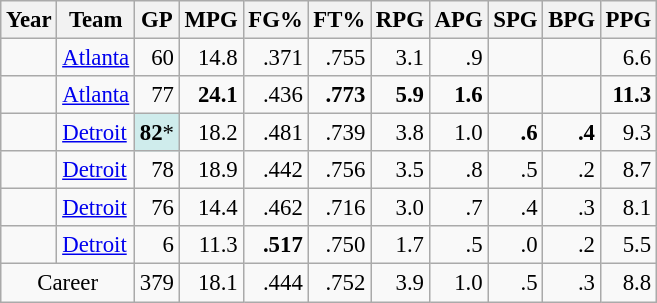<table class="wikitable sortable" style="font-size:95%; text-align:right;">
<tr>
<th>Year</th>
<th>Team</th>
<th>GP</th>
<th>MPG</th>
<th>FG%</th>
<th>FT%</th>
<th>RPG</th>
<th>APG</th>
<th>SPG</th>
<th>BPG</th>
<th>PPG</th>
</tr>
<tr>
<td style="text-align:left;"></td>
<td style="text-align:left;"><a href='#'>Atlanta</a></td>
<td>60</td>
<td>14.8</td>
<td>.371</td>
<td>.755</td>
<td>3.1</td>
<td>.9</td>
<td></td>
<td></td>
<td>6.6</td>
</tr>
<tr>
<td style="text-align:left;"></td>
<td style="text-align:left;"><a href='#'>Atlanta</a></td>
<td>77</td>
<td><strong>24.1</strong></td>
<td>.436</td>
<td><strong>.773</strong></td>
<td><strong>5.9</strong></td>
<td><strong>1.6</strong></td>
<td></td>
<td></td>
<td><strong>11.3</strong></td>
</tr>
<tr>
<td style="text-align:left;"></td>
<td style="text-align:left;"><a href='#'>Detroit</a></td>
<td style="background:#CFECEC;"><strong>82</strong>*</td>
<td>18.2</td>
<td>.481</td>
<td>.739</td>
<td>3.8</td>
<td>1.0</td>
<td><strong>.6</strong></td>
<td><strong>.4</strong></td>
<td>9.3</td>
</tr>
<tr>
<td style="text-align:left;"></td>
<td style="text-align:left;"><a href='#'>Detroit</a></td>
<td>78</td>
<td>18.9</td>
<td>.442</td>
<td>.756</td>
<td>3.5</td>
<td>.8</td>
<td>.5</td>
<td>.2</td>
<td>8.7</td>
</tr>
<tr>
<td style="text-align:left;"></td>
<td style="text-align:left;"><a href='#'>Detroit</a></td>
<td>76</td>
<td>14.4</td>
<td>.462</td>
<td>.716</td>
<td>3.0</td>
<td>.7</td>
<td>.4</td>
<td>.3</td>
<td>8.1</td>
</tr>
<tr>
<td style="text-align:left;"></td>
<td style="text-align:left;"><a href='#'>Detroit</a></td>
<td>6</td>
<td>11.3</td>
<td><strong>.517</strong></td>
<td>.750</td>
<td>1.7</td>
<td>.5</td>
<td>.0</td>
<td>.2</td>
<td>5.5</td>
</tr>
<tr>
<td colspan="2" style="text-align:center;">Career</td>
<td>379</td>
<td>18.1</td>
<td>.444</td>
<td>.752</td>
<td>3.9</td>
<td>1.0</td>
<td>.5</td>
<td>.3</td>
<td>8.8</td>
</tr>
</table>
